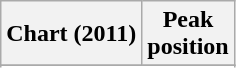<table class="wikitable sortable">
<tr>
<th>Chart (2011)</th>
<th>Peak<br>position</th>
</tr>
<tr>
</tr>
<tr>
</tr>
<tr>
</tr>
<tr>
</tr>
<tr>
</tr>
<tr>
</tr>
<tr>
</tr>
<tr>
</tr>
<tr>
</tr>
<tr>
</tr>
<tr>
</tr>
<tr>
</tr>
<tr>
</tr>
<tr>
</tr>
<tr>
</tr>
<tr>
</tr>
<tr>
</tr>
<tr>
</tr>
<tr>
</tr>
<tr>
</tr>
</table>
